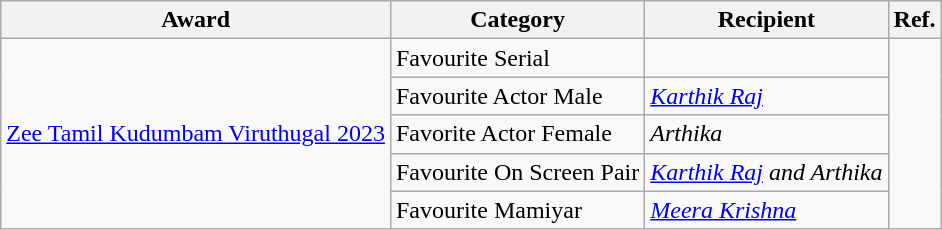<table class="wikitable">
<tr>
<th>Award</th>
<th>Category</th>
<th>Recipient</th>
<th>Ref.</th>
</tr>
<tr>
<td rowspan="5"><a href='#'>Zee Tamil Kudumbam Viruthugal 2023</a></td>
<td>Favourite Serial</td>
<td></td>
<td rowspan="5"></td>
</tr>
<tr>
<td>Favourite Actor Male</td>
<td><em><a href='#'>Karthik Raj</a></em></td>
</tr>
<tr>
<td>Favorite Actor Female</td>
<td><em>Arthika</em></td>
</tr>
<tr>
<td>Favourite On Screen Pair</td>
<td><em><a href='#'>Karthik Raj</a> and Arthika</em></td>
</tr>
<tr>
<td>Favourite Mamiyar</td>
<td><em><a href='#'>Meera Krishna</a></em></td>
</tr>
</table>
